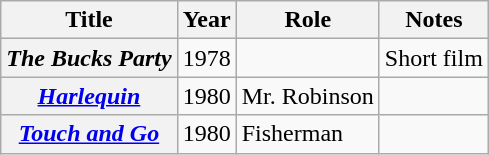<table class="wikitable plainrowheaders sortable">
<tr>
<th scope="col">Title</th>
<th scope="col">Year</th>
<th scope="col">Role</th>
<th scope="col" class="unsortable">Notes</th>
</tr>
<tr>
<th scope=row><em>The Bucks Party</em></th>
<td>1978</td>
<td></td>
<td>Short film</td>
</tr>
<tr>
<th scope=row><em><a href='#'>Harlequin</a></em></th>
<td>1980</td>
<td>Mr. Robinson</td>
<td></td>
</tr>
<tr>
<th scope=row><em><a href='#'>Touch and Go</a></em></th>
<td>1980</td>
<td>Fisherman</td>
<td></td>
</tr>
</table>
